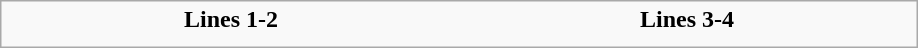<table style="border:1px solid darkgrey;background:#f9f9f9">
<tr style="text-align:center;">
<td width=300><strong>Lines 1-2</strong></td>
<td width=300><strong>Lines 3-4</strong></td>
</tr>
<tr style="text-align:center;">
<td></td>
<td></td>
</tr>
<tr>
</tr>
</table>
